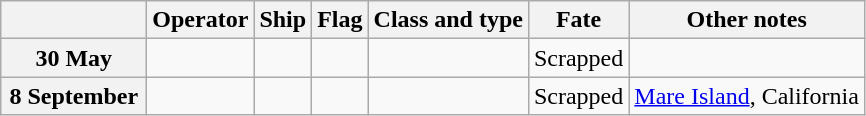<table class="wikitable">
<tr>
<th width="90"></th>
<th>Operator</th>
<th>Ship</th>
<th>Flag</th>
<th>Class and type</th>
<th>Fate</th>
<th>Other notes</th>
</tr>
<tr ---->
<th>30 May</th>
<td></td>
<td><strong></strong></td>
<td></td>
<td></td>
<td>Scrapped</td>
<td></td>
</tr>
<tr ---->
<th>8 September</th>
<td></td>
<td><strong></strong></td>
<td></td>
<td></td>
<td>Scrapped</td>
<td><a href='#'>Mare Island</a>, California</td>
</tr>
</table>
